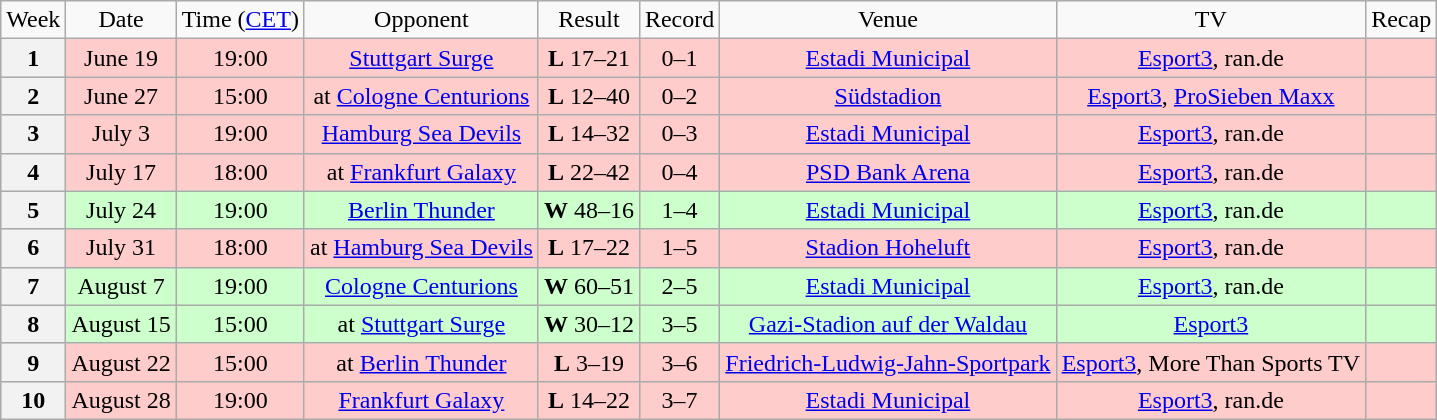<table class="wikitable" style="text-align:center">
<tr>
<td>Week</td>
<td>Date</td>
<td>Time (<a href='#'>CET</a>)</td>
<td>Opponent</td>
<td>Result</td>
<td>Record</td>
<td>Venue</td>
<td>TV</td>
<td>Recap</td>
</tr>
<tr style="background:#fcc">
<th>1</th>
<td>June 19</td>
<td>19:00</td>
<td><a href='#'>Stuttgart Surge</a></td>
<td><strong>L</strong> 17–21</td>
<td>0–1</td>
<td><a href='#'>Estadi Municipal</a></td>
<td><a href='#'>Esport3</a>, ran.de</td>
<td></td>
</tr>
<tr style="background:#fcc">
<th>2</th>
<td>June 27</td>
<td>15:00</td>
<td>at <a href='#'>Cologne Centurions</a></td>
<td><strong>L</strong> 12–40</td>
<td>0–2</td>
<td><a href='#'>Südstadion</a></td>
<td><a href='#'>Esport3</a>, <a href='#'>ProSieben Maxx</a></td>
<td></td>
</tr>
<tr style="background:#fcc">
<th>3</th>
<td>July 3</td>
<td>19:00</td>
<td><a href='#'>Hamburg Sea Devils</a></td>
<td><strong>L</strong> 14–32</td>
<td>0–3</td>
<td><a href='#'>Estadi Municipal</a></td>
<td><a href='#'>Esport3</a>, ran.de</td>
<td></td>
</tr>
<tr style="background:#fcc">
<th>4</th>
<td>July 17</td>
<td>18:00</td>
<td>at <a href='#'>Frankfurt Galaxy</a></td>
<td><strong>L</strong> 22–42</td>
<td>0–4</td>
<td><a href='#'>PSD Bank Arena</a></td>
<td><a href='#'>Esport3</a>, ran.de</td>
<td></td>
</tr>
<tr style="background:#cfc">
<th>5</th>
<td>July 24</td>
<td>19:00</td>
<td><a href='#'>Berlin Thunder</a></td>
<td><strong>W</strong> 48–16</td>
<td>1–4</td>
<td><a href='#'>Estadi Municipal</a></td>
<td><a href='#'>Esport3</a>, ran.de</td>
<td></td>
</tr>
<tr style="background:#fcc">
<th>6</th>
<td>July 31</td>
<td>18:00</td>
<td>at <a href='#'>Hamburg Sea Devils</a></td>
<td><strong>L</strong> 17–22</td>
<td>1–5</td>
<td><a href='#'>Stadion Hoheluft</a></td>
<td><a href='#'>Esport3</a>, ran.de</td>
<td></td>
</tr>
<tr style="background:#cfc">
<th>7</th>
<td>August 7</td>
<td>19:00</td>
<td><a href='#'>Cologne Centurions</a></td>
<td><strong>W</strong> 60–51</td>
<td>2–5</td>
<td><a href='#'>Estadi Municipal</a></td>
<td><a href='#'>Esport3</a>, ran.de</td>
<td></td>
</tr>
<tr style="background:#cfc">
<th>8</th>
<td>August 15</td>
<td>15:00</td>
<td>at <a href='#'>Stuttgart Surge</a></td>
<td><strong>W</strong> 30–12</td>
<td>3–5</td>
<td><a href='#'>Gazi-Stadion auf der Waldau</a></td>
<td><a href='#'>Esport3</a></td>
<td></td>
</tr>
<tr style="background:#fcc">
<th>9</th>
<td>August 22</td>
<td>15:00</td>
<td>at <a href='#'>Berlin Thunder</a></td>
<td><strong>L</strong> 3–19</td>
<td>3–6</td>
<td><a href='#'>Friedrich-Ludwig-Jahn-Sportpark</a></td>
<td><a href='#'>Esport3</a>, More Than Sports TV</td>
<td></td>
</tr>
<tr style="background:#fcc">
<th>10</th>
<td>August 28</td>
<td>19:00</td>
<td><a href='#'>Frankfurt Galaxy</a></td>
<td><strong>L</strong> 14–22</td>
<td>3–7</td>
<td><a href='#'>Estadi Municipal</a></td>
<td><a href='#'>Esport3</a>, ran.de</td>
<td></td>
</tr>
</table>
